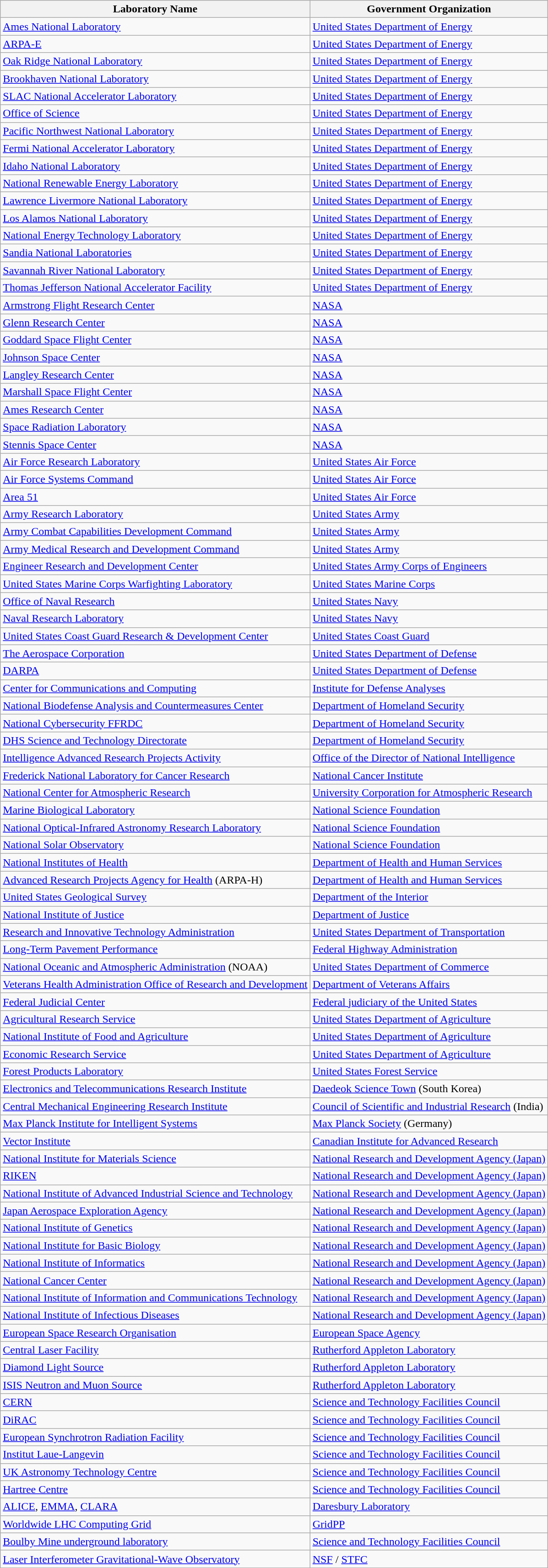<table class="wikitable sortable">
<tr>
<th>Laboratory Name</th>
<th>Government Organization</th>
</tr>
<tr>
<td><a href='#'>Ames National Laboratory</a></td>
<td><a href='#'>United States Department of Energy</a></td>
</tr>
<tr>
<td><a href='#'>ARPA-E</a></td>
<td><a href='#'>United States Department of Energy</a></td>
</tr>
<tr>
<td><a href='#'>Oak Ridge National Laboratory</a></td>
<td><a href='#'>United States Department of Energy</a></td>
</tr>
<tr>
<td><a href='#'>Brookhaven National Laboratory</a></td>
<td><a href='#'>United States Department of Energy</a></td>
</tr>
<tr>
<td><a href='#'>SLAC National Accelerator Laboratory</a></td>
<td><a href='#'>United States Department of Energy</a></td>
</tr>
<tr>
<td><a href='#'>Office of Science</a></td>
<td><a href='#'>United States Department of Energy</a></td>
</tr>
<tr>
<td><a href='#'>Pacific Northwest National Laboratory</a></td>
<td><a href='#'>United States Department of Energy</a></td>
</tr>
<tr>
<td><a href='#'>Fermi National Accelerator Laboratory</a></td>
<td><a href='#'>United States Department of Energy</a></td>
</tr>
<tr>
<td><a href='#'>Idaho National Laboratory</a></td>
<td><a href='#'>United States Department of Energy</a></td>
</tr>
<tr>
<td><a href='#'>National Renewable Energy Laboratory</a></td>
<td><a href='#'>United States Department of Energy</a></td>
</tr>
<tr>
<td><a href='#'>Lawrence Livermore National Laboratory</a></td>
<td><a href='#'>United States Department of Energy</a></td>
</tr>
<tr>
<td><a href='#'>Los Alamos National Laboratory</a></td>
<td><a href='#'>United States Department of Energy</a></td>
</tr>
<tr>
<td><a href='#'>National Energy Technology Laboratory</a></td>
<td><a href='#'>United States Department of Energy</a></td>
</tr>
<tr>
<td><a href='#'>Sandia National Laboratories</a></td>
<td><a href='#'>United States Department of Energy</a></td>
</tr>
<tr>
<td><a href='#'>Savannah River National Laboratory</a></td>
<td><a href='#'>United States Department of Energy</a></td>
</tr>
<tr>
<td><a href='#'>Thomas Jefferson National Accelerator Facility</a></td>
<td><a href='#'>United States Department of Energy</a></td>
</tr>
<tr>
<td><a href='#'>Armstrong Flight Research Center</a></td>
<td><a href='#'>NASA</a></td>
</tr>
<tr>
<td><a href='#'>Glenn Research Center</a></td>
<td><a href='#'>NASA</a></td>
</tr>
<tr>
<td><a href='#'>Goddard Space Flight Center</a></td>
<td><a href='#'>NASA</a></td>
</tr>
<tr>
<td><a href='#'>Johnson Space Center</a></td>
<td><a href='#'>NASA</a></td>
</tr>
<tr>
<td><a href='#'>Langley Research Center</a></td>
<td><a href='#'>NASA</a></td>
</tr>
<tr>
<td><a href='#'>Marshall Space Flight Center</a></td>
<td><a href='#'>NASA</a></td>
</tr>
<tr>
<td><a href='#'>Ames Research Center</a></td>
<td><a href='#'>NASA</a></td>
</tr>
<tr>
<td><a href='#'>Space Radiation Laboratory</a></td>
<td><a href='#'>NASA</a></td>
</tr>
<tr>
<td><a href='#'>Stennis Space Center</a></td>
<td><a href='#'>NASA</a></td>
</tr>
<tr>
<td><a href='#'>Air Force Research Laboratory</a></td>
<td><a href='#'>United States Air Force</a></td>
</tr>
<tr>
<td><a href='#'>Air Force Systems Command</a></td>
<td><a href='#'>United States Air Force</a></td>
</tr>
<tr>
<td><a href='#'>Area 51</a></td>
<td><a href='#'>United States Air Force</a></td>
</tr>
<tr>
<td><a href='#'>Army Research Laboratory</a></td>
<td><a href='#'>United States Army</a></td>
</tr>
<tr>
<td><a href='#'>Army Combat Capabilities Development Command</a></td>
<td><a href='#'>United States Army</a></td>
</tr>
<tr>
<td><a href='#'>Army Medical Research and Development Command</a></td>
<td><a href='#'>United States Army</a></td>
</tr>
<tr>
<td><a href='#'>Engineer Research and Development Center</a></td>
<td><a href='#'>United States Army Corps of Engineers</a></td>
</tr>
<tr>
<td><a href='#'>United States Marine Corps Warfighting Laboratory</a></td>
<td><a href='#'>United States Marine Corps</a></td>
</tr>
<tr>
<td><a href='#'>Office of Naval Research</a></td>
<td><a href='#'>United States Navy</a></td>
</tr>
<tr>
<td><a href='#'>Naval Research Laboratory</a></td>
<td><a href='#'>United States Navy</a></td>
</tr>
<tr>
<td><a href='#'>United States Coast Guard Research & Development Center</a></td>
<td><a href='#'>United States Coast Guard</a></td>
</tr>
<tr>
<td><a href='#'>The Aerospace Corporation</a></td>
<td><a href='#'>United States Department of Defense</a></td>
</tr>
<tr>
<td><a href='#'>DARPA</a></td>
<td><a href='#'>United States Department of Defense</a></td>
</tr>
<tr>
<td><a href='#'>Center for Communications and Computing</a></td>
<td><a href='#'>Institute for Defense Analyses</a></td>
</tr>
<tr>
<td><a href='#'>National Biodefense Analysis and Countermeasures Center</a></td>
<td><a href='#'>Department of Homeland Security</a></td>
</tr>
<tr>
<td><a href='#'>National Cybersecurity FFRDC</a></td>
<td><a href='#'>Department of Homeland Security</a></td>
</tr>
<tr>
<td><a href='#'>DHS Science and Technology Directorate</a></td>
<td><a href='#'>Department of Homeland Security</a></td>
</tr>
<tr>
<td><a href='#'>Intelligence Advanced Research Projects Activity</a></td>
<td><a href='#'>Office of the Director of National Intelligence</a></td>
</tr>
<tr>
<td><a href='#'>Frederick National Laboratory for Cancer Research</a></td>
<td><a href='#'>National Cancer Institute</a></td>
</tr>
<tr>
<td><a href='#'>National Center for Atmospheric Research</a></td>
<td><a href='#'>University Corporation for Atmospheric Research</a></td>
</tr>
<tr>
<td><a href='#'>Marine Biological Laboratory</a></td>
<td><a href='#'>National Science Foundation</a></td>
</tr>
<tr>
<td><a href='#'>National Optical-Infrared Astronomy Research Laboratory</a></td>
<td><a href='#'>National Science Foundation</a></td>
</tr>
<tr>
<td><a href='#'>National Solar Observatory</a></td>
<td><a href='#'>National Science Foundation</a></td>
</tr>
<tr>
<td><a href='#'>National Institutes of Health</a></td>
<td><a href='#'>Department of Health and Human Services</a></td>
</tr>
<tr>
<td><a href='#'>Advanced Research Projects Agency for Health</a> (ARPA-H)</td>
<td><a href='#'>Department of Health and Human Services</a></td>
</tr>
<tr>
<td><a href='#'>United States Geological Survey</a></td>
<td><a href='#'>Department of the Interior</a></td>
</tr>
<tr>
<td><a href='#'>National Institute of Justice</a></td>
<td><a href='#'>Department of Justice</a></td>
</tr>
<tr>
<td><a href='#'>Research and Innovative Technology Administration</a></td>
<td><a href='#'>United States Department of Transportation</a></td>
</tr>
<tr>
<td><a href='#'>Long-Term Pavement Performance</a></td>
<td><a href='#'>Federal Highway Administration</a></td>
</tr>
<tr>
<td><a href='#'>National Oceanic and Atmospheric Administration</a> (NOAA)</td>
<td><a href='#'>United States Department of Commerce</a></td>
</tr>
<tr>
<td><a href='#'>Veterans Health Administration Office of Research and Development</a></td>
<td><a href='#'>Department of Veterans Affairs</a></td>
</tr>
<tr>
<td><a href='#'>Federal Judicial Center</a></td>
<td><a href='#'>Federal judiciary of the United States</a></td>
</tr>
<tr>
<td><a href='#'>Agricultural Research Service</a></td>
<td><a href='#'>United States Department of Agriculture</a></td>
</tr>
<tr>
<td><a href='#'>National Institute of Food and Agriculture</a></td>
<td><a href='#'>United States Department of Agriculture</a></td>
</tr>
<tr>
<td><a href='#'>Economic Research Service</a></td>
<td><a href='#'>United States Department of Agriculture</a></td>
</tr>
<tr>
<td><a href='#'>Forest Products Laboratory</a></td>
<td><a href='#'>United States Forest Service</a></td>
</tr>
<tr>
<td><a href='#'>Electronics and Telecommunications Research Institute</a></td>
<td><a href='#'>Daedeok Science Town</a> (South Korea)</td>
</tr>
<tr>
<td><a href='#'>Central Mechanical Engineering Research Institute</a></td>
<td><a href='#'>Council of Scientific and Industrial Research</a> (India)</td>
</tr>
<tr>
<td><a href='#'>Max Planck Institute for Intelligent Systems</a></td>
<td><a href='#'>Max Planck Society</a> (Germany)</td>
</tr>
<tr>
<td><a href='#'>Vector Institute</a></td>
<td><a href='#'>Canadian Institute for Advanced Research</a></td>
</tr>
<tr>
<td><a href='#'>National Institute for Materials Science</a></td>
<td><a href='#'>National Research and Development Agency (Japan)</a></td>
</tr>
<tr>
<td><a href='#'>RIKEN</a></td>
<td><a href='#'>National Research and Development Agency (Japan)</a></td>
</tr>
<tr>
<td><a href='#'>National Institute of Advanced Industrial Science and Technology</a></td>
<td><a href='#'>National Research and Development Agency (Japan)</a></td>
</tr>
<tr>
<td><a href='#'>Japan Aerospace Exploration Agency</a></td>
<td><a href='#'>National Research and Development Agency (Japan)</a></td>
</tr>
<tr>
<td><a href='#'>National Institute of Genetics</a></td>
<td><a href='#'>National Research and Development Agency (Japan)</a></td>
</tr>
<tr>
<td><a href='#'>National Institute for Basic Biology</a></td>
<td><a href='#'>National Research and Development Agency (Japan)</a></td>
</tr>
<tr>
<td><a href='#'>National Institute of Informatics</a></td>
<td><a href='#'>National Research and Development Agency (Japan)</a></td>
</tr>
<tr>
<td><a href='#'>National Cancer Center</a></td>
<td><a href='#'>National Research and Development Agency (Japan)</a></td>
</tr>
<tr>
<td><a href='#'>National Institute of Information and Communications Technology</a></td>
<td><a href='#'>National Research and Development Agency (Japan)</a></td>
</tr>
<tr>
<td><a href='#'>National Institute of Infectious Diseases</a></td>
<td><a href='#'>National Research and Development Agency (Japan)</a></td>
</tr>
<tr>
<td><a href='#'>European Space Research Organisation</a></td>
<td><a href='#'>European Space Agency</a></td>
</tr>
<tr>
<td><a href='#'>Central Laser Facility</a></td>
<td><a href='#'>Rutherford Appleton Laboratory</a></td>
</tr>
<tr>
<td><a href='#'>Diamond Light Source</a></td>
<td><a href='#'>Rutherford Appleton Laboratory</a></td>
</tr>
<tr>
<td><a href='#'>ISIS Neutron and Muon Source</a></td>
<td><a href='#'>Rutherford Appleton Laboratory</a></td>
</tr>
<tr>
<td><a href='#'>CERN</a></td>
<td><a href='#'>Science and Technology Facilities Council</a></td>
</tr>
<tr>
<td><a href='#'>DiRAC</a></td>
<td><a href='#'>Science and Technology Facilities Council</a></td>
</tr>
<tr>
<td><a href='#'>European Synchrotron Radiation Facility</a></td>
<td><a href='#'>Science and Technology Facilities Council</a></td>
</tr>
<tr>
<td><a href='#'>Institut Laue-Langevin</a></td>
<td><a href='#'>Science and Technology Facilities Council</a></td>
</tr>
<tr>
<td><a href='#'>UK Astronomy Technology Centre</a></td>
<td><a href='#'>Science and Technology Facilities Council</a></td>
</tr>
<tr>
<td><a href='#'>Hartree Centre</a></td>
<td><a href='#'>Science and Technology Facilities Council</a></td>
</tr>
<tr>
<td><a href='#'>ALICE</a>, <a href='#'>EMMA</a>, <a href='#'>CLARA</a></td>
<td><a href='#'>Daresbury Laboratory</a></td>
</tr>
<tr>
<td><a href='#'>Worldwide LHC Computing Grid</a></td>
<td><a href='#'>GridPP</a></td>
</tr>
<tr>
<td><a href='#'>Boulby Mine underground laboratory</a></td>
<td><a href='#'>Science and Technology Facilities Council</a></td>
</tr>
<tr>
<td><a href='#'>Laser Interferometer Gravitational-Wave Observatory</a></td>
<td><a href='#'>NSF</a> / <a href='#'>STFC</a></td>
</tr>
</table>
